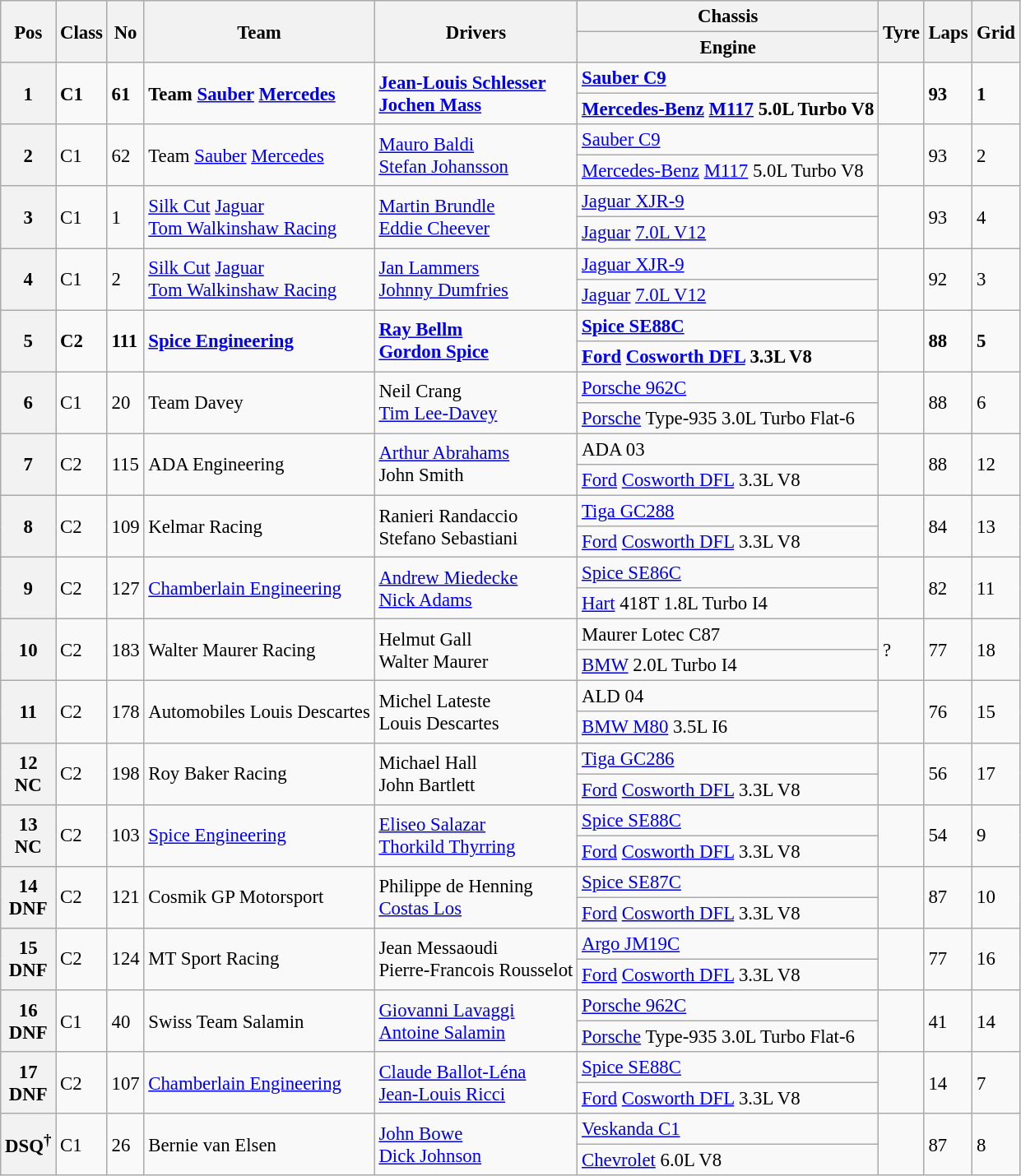<table class="wikitable" style="font-size: 95%;">
<tr>
<th rowspan=2>Pos</th>
<th rowspan=2>Class</th>
<th rowspan=2>No</th>
<th rowspan=2>Team</th>
<th rowspan=2>Drivers</th>
<th>Chassis</th>
<th rowspan=2>Tyre</th>
<th rowspan=2>Laps</th>
<th rowspan=2>Grid</th>
</tr>
<tr>
<th>Engine</th>
</tr>
<tr style="font-weight:bold">
<th rowspan=2>1</th>
<td rowspan=2>C1</td>
<td rowspan=2>61</td>
<td rowspan=2> Team <a href='#'>Sauber</a> <a href='#'>Mercedes</a></td>
<td rowspan=2> <a href='#'>Jean-Louis Schlesser</a><br> <a href='#'>Jochen Mass</a></td>
<td><a href='#'>Sauber C9</a></td>
<td rowspan=2></td>
<td rowspan=2>93</td>
<td rowspan=2>1</td>
</tr>
<tr style="font-weight:bold">
<td><a href='#'>Mercedes-Benz</a> <a href='#'>M117</a> 5.0L Turbo V8</td>
</tr>
<tr>
<th rowspan=2>2</th>
<td rowspan=2>C1</td>
<td rowspan=2>62</td>
<td rowspan=2> Team <a href='#'>Sauber</a> <a href='#'>Mercedes</a></td>
<td rowspan=2> <a href='#'>Mauro Baldi</a><br> <a href='#'>Stefan Johansson</a></td>
<td><a href='#'>Sauber C9</a></td>
<td rowspan=2></td>
<td rowspan=2>93</td>
<td rowspan=2>2</td>
</tr>
<tr>
<td><a href='#'>Mercedes-Benz</a> <a href='#'>M117</a> 5.0L Turbo V8</td>
</tr>
<tr>
<th rowspan=2>3</th>
<td rowspan=2>C1</td>
<td rowspan=2>1</td>
<td rowspan=2> <a href='#'>Silk Cut</a> <a href='#'>Jaguar</a><br> <a href='#'>Tom Walkinshaw Racing</a></td>
<td rowspan=2> <a href='#'>Martin Brundle</a><br> <a href='#'>Eddie Cheever</a></td>
<td><a href='#'>Jaguar XJR-9</a></td>
<td rowspan=2></td>
<td rowspan=2>93</td>
<td rowspan=2>4</td>
</tr>
<tr>
<td><a href='#'>Jaguar</a> <a href='#'>7.0L V12</a></td>
</tr>
<tr>
<th rowspan=2>4</th>
<td rowspan=2>C1</td>
<td rowspan=2>2</td>
<td rowspan=2> <a href='#'>Silk Cut</a> <a href='#'>Jaguar</a><br> <a href='#'>Tom Walkinshaw Racing</a></td>
<td rowspan=2> <a href='#'>Jan Lammers</a><br> <a href='#'>Johnny Dumfries</a></td>
<td><a href='#'>Jaguar XJR-9</a></td>
<td rowspan=2></td>
<td rowspan=2>92</td>
<td rowspan=2>3</td>
</tr>
<tr>
<td><a href='#'>Jaguar</a> <a href='#'>7.0L V12</a></td>
</tr>
<tr style="font-weight:bold">
<th rowspan=2>5</th>
<td rowspan=2>C2</td>
<td rowspan=2>111</td>
<td rowspan=2> <a href='#'>Spice Engineering</a></td>
<td rowspan=2> <a href='#'>Ray Bellm</a><br> <a href='#'>Gordon Spice</a></td>
<td><a href='#'>Spice SE88C</a></td>
<td rowspan=2></td>
<td rowspan=2>88</td>
<td rowspan=2>5</td>
</tr>
<tr style="font-weight:bold">
<td><a href='#'>Ford</a> <a href='#'>Cosworth DFL</a> 3.3L V8</td>
</tr>
<tr>
<th rowspan=2>6</th>
<td rowspan=2>C1</td>
<td rowspan=2>20</td>
<td rowspan=2> Team Davey</td>
<td rowspan=2> Neil Crang<br> <a href='#'>Tim Lee-Davey</a></td>
<td><a href='#'>Porsche 962C</a></td>
<td rowspan=2></td>
<td rowspan=2>88</td>
<td rowspan=2>6</td>
</tr>
<tr>
<td><a href='#'>Porsche</a> Type-935 3.0L Turbo Flat-6</td>
</tr>
<tr>
<th rowspan=2>7</th>
<td rowspan=2>C2</td>
<td rowspan=2>115</td>
<td rowspan=2> ADA Engineering</td>
<td rowspan=2> <a href='#'>Arthur Abrahams</a><br> John Smith</td>
<td>ADA 03</td>
<td rowspan=2></td>
<td rowspan=2>88</td>
<td rowspan=2>12</td>
</tr>
<tr>
<td><a href='#'>Ford</a> <a href='#'>Cosworth DFL</a> 3.3L V8</td>
</tr>
<tr>
<th rowspan=2>8</th>
<td rowspan=2>C2</td>
<td rowspan=2>109</td>
<td rowspan=2> Kelmar Racing</td>
<td rowspan=2> Ranieri Randaccio<br> Stefano Sebastiani</td>
<td><a href='#'>Tiga GC288</a></td>
<td rowspan=2></td>
<td rowspan=2>84</td>
<td rowspan=2>13</td>
</tr>
<tr>
<td><a href='#'>Ford</a> <a href='#'>Cosworth DFL</a> 3.3L V8</td>
</tr>
<tr>
<th rowspan=2>9</th>
<td rowspan=2>C2</td>
<td rowspan=2>127</td>
<td rowspan=2> <a href='#'>Chamberlain Engineering</a></td>
<td rowspan=2> <a href='#'>Andrew Miedecke</a><br> <a href='#'>Nick Adams</a></td>
<td><a href='#'>Spice SE86C</a></td>
<td rowspan=2></td>
<td rowspan=2>82</td>
<td rowspan=2>11</td>
</tr>
<tr>
<td><a href='#'>Hart</a> 418T 1.8L Turbo I4</td>
</tr>
<tr>
<th rowspan=2>10</th>
<td rowspan=2>C2</td>
<td rowspan=2>183</td>
<td rowspan=2> Walter Maurer Racing</td>
<td rowspan=2> Helmut Gall<br> Walter Maurer</td>
<td>Maurer Lotec C87</td>
<td rowspan=2>?</td>
<td rowspan=2>77</td>
<td rowspan=2>18</td>
</tr>
<tr>
<td><a href='#'>BMW</a> 2.0L Turbo I4</td>
</tr>
<tr>
<th rowspan=2>11</th>
<td rowspan=2>C2</td>
<td rowspan=2>178</td>
<td rowspan=2> Automobiles Louis Descartes</td>
<td rowspan=2> Michel Lateste<br> Louis Descartes</td>
<td>ALD 04</td>
<td rowspan=2></td>
<td rowspan=2>76</td>
<td rowspan=2>15</td>
</tr>
<tr>
<td><a href='#'>BMW M80</a> 3.5L I6</td>
</tr>
<tr>
<th rowspan=2>12<br>NC</th>
<td rowspan=2>C2</td>
<td rowspan=2>198</td>
<td rowspan=2> Roy Baker Racing</td>
<td rowspan=2> Michael Hall<br> John Bartlett</td>
<td><a href='#'>Tiga GC286</a></td>
<td rowspan=2></td>
<td rowspan=2>56</td>
<td rowspan=2>17</td>
</tr>
<tr>
<td><a href='#'>Ford</a> <a href='#'>Cosworth DFL</a> 3.3L V8</td>
</tr>
<tr>
<th rowspan=2>13<br>NC</th>
<td rowspan=2>C2</td>
<td rowspan=2>103</td>
<td rowspan=2> <a href='#'>Spice Engineering</a></td>
<td rowspan=2> <a href='#'>Eliseo Salazar</a><br> <a href='#'>Thorkild Thyrring</a></td>
<td><a href='#'>Spice SE88C</a></td>
<td rowspan=2></td>
<td rowspan=2>54</td>
<td rowspan=2>9</td>
</tr>
<tr>
<td><a href='#'>Ford</a> <a href='#'>Cosworth DFL</a> 3.3L V8</td>
</tr>
<tr>
<th rowspan=2>14<br>DNF</th>
<td rowspan=2>C2</td>
<td rowspan=2>121</td>
<td rowspan=2> Cosmik GP Motorsport</td>
<td rowspan=2> Philippe de Henning<br> <a href='#'>Costas Los</a></td>
<td><a href='#'>Spice SE87C</a></td>
<td rowspan=2></td>
<td rowspan=2>87</td>
<td rowspan=2>10</td>
</tr>
<tr>
<td><a href='#'>Ford</a> <a href='#'>Cosworth DFL</a> 3.3L V8</td>
</tr>
<tr>
<th rowspan=2>15<br>DNF</th>
<td rowspan=2>C2</td>
<td rowspan=2>124</td>
<td rowspan=2> MT Sport Racing</td>
<td rowspan=2> Jean Messaoudi<br> Pierre-Francois Rousselot</td>
<td><a href='#'>Argo JM19C</a></td>
<td rowspan=2></td>
<td rowspan=2>77</td>
<td rowspan=2>16</td>
</tr>
<tr>
<td><a href='#'>Ford</a> <a href='#'>Cosworth DFL</a> 3.3L V8</td>
</tr>
<tr>
<th rowspan=2>16<br>DNF</th>
<td rowspan=2>C1</td>
<td rowspan=2>40</td>
<td rowspan=2> Swiss Team Salamin</td>
<td rowspan=2> <a href='#'>Giovanni Lavaggi</a><br> <a href='#'>Antoine Salamin</a></td>
<td><a href='#'>Porsche 962C</a></td>
<td rowspan=2></td>
<td rowspan=2>41</td>
<td rowspan=2>14</td>
</tr>
<tr>
<td><a href='#'>Porsche</a> Type-935 3.0L Turbo Flat-6</td>
</tr>
<tr>
<th rowspan=2>17<br>DNF</th>
<td rowspan=2>C2</td>
<td rowspan=2>107</td>
<td rowspan=2> <a href='#'>Chamberlain Engineering</a></td>
<td rowspan=2> <a href='#'>Claude Ballot-Léna</a><br> <a href='#'>Jean-Louis Ricci</a></td>
<td><a href='#'>Spice SE88C</a></td>
<td rowspan=2></td>
<td rowspan=2>14</td>
<td rowspan=2>7</td>
</tr>
<tr>
<td><a href='#'>Ford</a> <a href='#'>Cosworth DFL</a> 3.3L V8</td>
</tr>
<tr>
<th rowspan=2>DSQ<sup>†</sup></th>
<td rowspan=2>C1</td>
<td rowspan=2>26</td>
<td rowspan=2> Bernie van Elsen</td>
<td rowspan=2> <a href='#'>John Bowe</a><br> <a href='#'>Dick Johnson</a></td>
<td><a href='#'>Veskanda C1</a></td>
<td rowspan=2></td>
<td rowspan=2>87</td>
<td rowspan=2>8</td>
</tr>
<tr>
<td><a href='#'>Chevrolet</a> 6.0L V8</td>
</tr>
</table>
